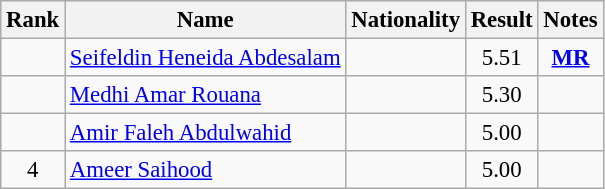<table class="wikitable sortable" style="text-align:center;font-size:95%">
<tr>
<th>Rank</th>
<th>Name</th>
<th>Nationality</th>
<th>Result</th>
<th>Notes</th>
</tr>
<tr>
<td></td>
<td align=left><a href='#'>Seifeldin Heneida Abdesalam</a></td>
<td align=left></td>
<td>5.51</td>
<td><strong><a href='#'>MR</a></strong></td>
</tr>
<tr>
<td></td>
<td align=left><a href='#'>Medhi Amar Rouana</a></td>
<td align=left></td>
<td>5.30</td>
<td></td>
</tr>
<tr>
<td></td>
<td align=left><a href='#'>Amir Faleh Abdulwahid</a></td>
<td align=left></td>
<td>5.00</td>
<td></td>
</tr>
<tr>
<td>4</td>
<td align=left><a href='#'>Ameer Saihood</a></td>
<td align=left></td>
<td>5.00</td>
<td></td>
</tr>
</table>
